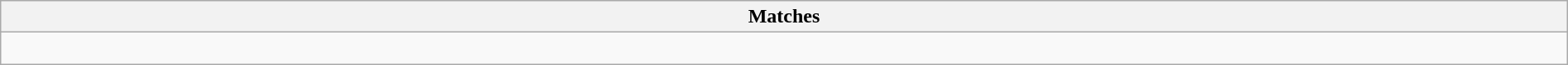<table class="wikitable collapsible collapsed" style="width:100%;">
<tr>
<th>Matches</th>
</tr>
<tr>
<td><br></td>
</tr>
</table>
